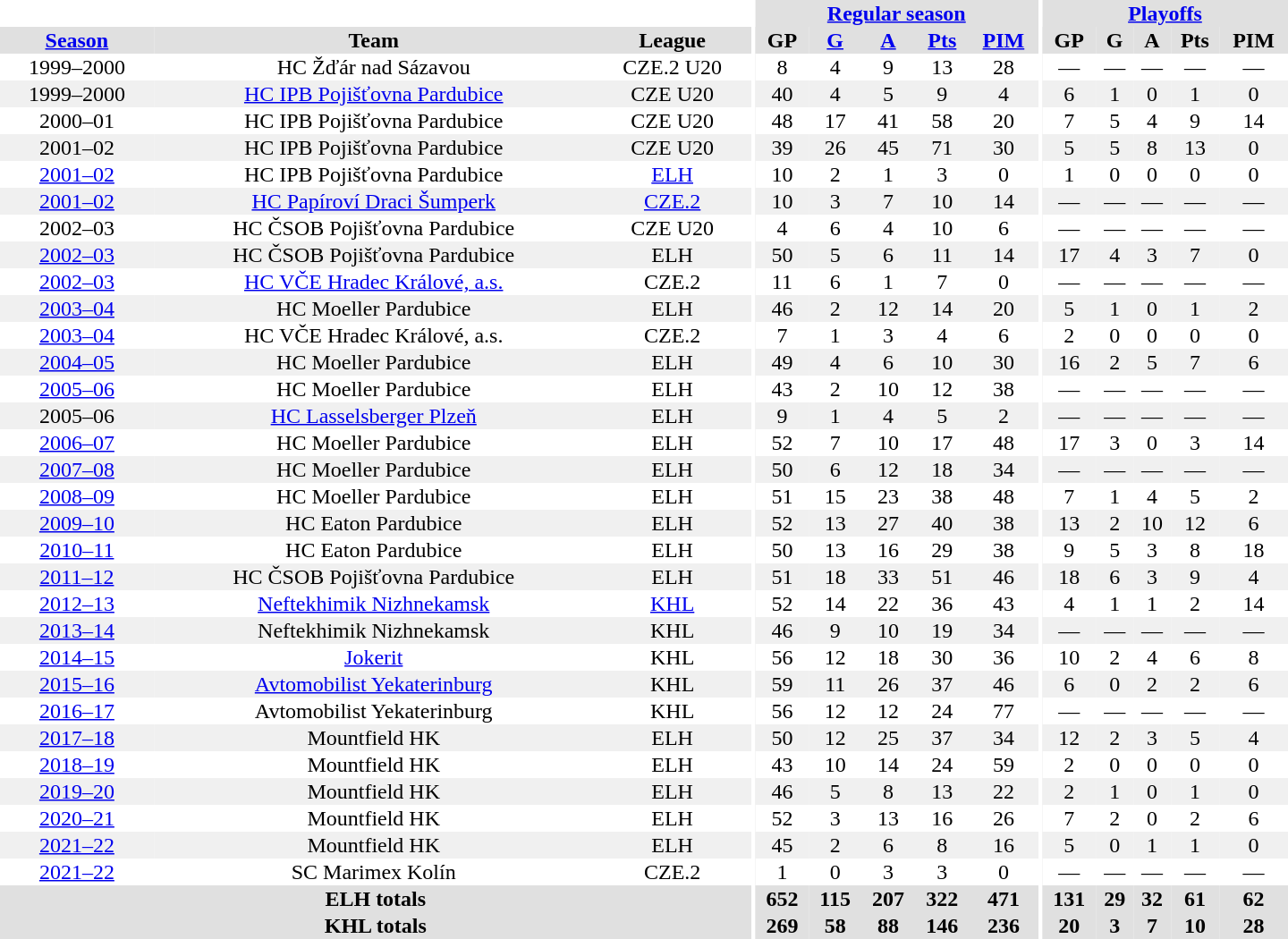<table border="0" cellpadding="1" cellspacing="0" style="text-align:center; width:60em">
<tr bgcolor="#e0e0e0">
<th colspan="3"  bgcolor="#ffffff"></th>
<th rowspan="100" bgcolor="#ffffff"></th>
<th colspan="5"><a href='#'>Regular season</a></th>
<th rowspan="100" bgcolor="#ffffff"></th>
<th colspan="5"><a href='#'>Playoffs</a></th>
</tr>
<tr bgcolor="#e0e0e0">
<th><a href='#'>Season</a></th>
<th>Team</th>
<th>League</th>
<th>GP</th>
<th><a href='#'>G</a></th>
<th><a href='#'>A</a></th>
<th><a href='#'>Pts</a></th>
<th><a href='#'>PIM</a></th>
<th>GP</th>
<th>G</th>
<th>A</th>
<th>Pts</th>
<th>PIM</th>
</tr>
<tr>
<td>1999–2000</td>
<td>HC Žďár nad Sázavou</td>
<td>CZE.2 U20</td>
<td>8</td>
<td>4</td>
<td>9</td>
<td>13</td>
<td>28</td>
<td>—</td>
<td>—</td>
<td>—</td>
<td>—</td>
<td>—</td>
</tr>
<tr bgcolor="#f0f0f0">
<td>1999–2000</td>
<td><a href='#'>HC IPB Pojišťovna Pardubice</a></td>
<td>CZE U20</td>
<td>40</td>
<td>4</td>
<td>5</td>
<td>9</td>
<td>4</td>
<td>6</td>
<td>1</td>
<td>0</td>
<td>1</td>
<td>0</td>
</tr>
<tr>
<td>2000–01</td>
<td>HC IPB Pojišťovna Pardubice</td>
<td>CZE U20</td>
<td>48</td>
<td>17</td>
<td>41</td>
<td>58</td>
<td>20</td>
<td>7</td>
<td>5</td>
<td>4</td>
<td>9</td>
<td>14</td>
</tr>
<tr bgcolor="#f0f0f0">
<td>2001–02</td>
<td>HC IPB Pojišťovna Pardubice</td>
<td>CZE U20</td>
<td>39</td>
<td>26</td>
<td>45</td>
<td>71</td>
<td>30</td>
<td>5</td>
<td>5</td>
<td>8</td>
<td>13</td>
<td>0</td>
</tr>
<tr>
<td><a href='#'>2001–02</a></td>
<td>HC IPB Pojišťovna Pardubice</td>
<td><a href='#'>ELH</a></td>
<td>10</td>
<td>2</td>
<td>1</td>
<td>3</td>
<td>0</td>
<td>1</td>
<td>0</td>
<td>0</td>
<td>0</td>
<td>0</td>
</tr>
<tr bgcolor="#f0f0f0">
<td><a href='#'>2001–02</a></td>
<td><a href='#'>HC Papíroví Draci Šumperk</a></td>
<td><a href='#'>CZE.2</a></td>
<td>10</td>
<td>3</td>
<td>7</td>
<td>10</td>
<td>14</td>
<td>—</td>
<td>—</td>
<td>—</td>
<td>—</td>
<td>—</td>
</tr>
<tr>
<td>2002–03</td>
<td>HC ČSOB Pojišťovna Pardubice</td>
<td>CZE U20</td>
<td>4</td>
<td>6</td>
<td>4</td>
<td>10</td>
<td>6</td>
<td>—</td>
<td>—</td>
<td>—</td>
<td>—</td>
<td>—</td>
</tr>
<tr bgcolor="#f0f0f0">
<td><a href='#'>2002–03</a></td>
<td>HC ČSOB Pojišťovna Pardubice</td>
<td>ELH</td>
<td>50</td>
<td>5</td>
<td>6</td>
<td>11</td>
<td>14</td>
<td>17</td>
<td>4</td>
<td>3</td>
<td>7</td>
<td>0</td>
</tr>
<tr>
<td><a href='#'>2002–03</a></td>
<td><a href='#'>HC VČE Hradec Králové, a.s.</a></td>
<td>CZE.2</td>
<td>11</td>
<td>6</td>
<td>1</td>
<td>7</td>
<td>0</td>
<td>—</td>
<td>—</td>
<td>—</td>
<td>—</td>
<td>—</td>
</tr>
<tr bgcolor="#f0f0f0">
<td><a href='#'>2003–04</a></td>
<td>HC Moeller Pardubice</td>
<td>ELH</td>
<td>46</td>
<td>2</td>
<td>12</td>
<td>14</td>
<td>20</td>
<td>5</td>
<td>1</td>
<td>0</td>
<td>1</td>
<td>2</td>
</tr>
<tr>
<td><a href='#'>2003–04</a></td>
<td>HC VČE Hradec Králové, a.s.</td>
<td>CZE.2</td>
<td>7</td>
<td>1</td>
<td>3</td>
<td>4</td>
<td>6</td>
<td>2</td>
<td>0</td>
<td>0</td>
<td>0</td>
<td>0</td>
</tr>
<tr bgcolor="#f0f0f0">
<td><a href='#'>2004–05</a></td>
<td>HC Moeller Pardubice</td>
<td>ELH</td>
<td>49</td>
<td>4</td>
<td>6</td>
<td>10</td>
<td>30</td>
<td>16</td>
<td>2</td>
<td>5</td>
<td>7</td>
<td>6</td>
</tr>
<tr>
<td><a href='#'>2005–06</a></td>
<td>HC Moeller Pardubice</td>
<td>ELH</td>
<td>43</td>
<td>2</td>
<td>10</td>
<td>12</td>
<td>38</td>
<td>—</td>
<td>—</td>
<td>—</td>
<td>—</td>
<td>—</td>
</tr>
<tr bgcolor="#f0f0f0">
<td>2005–06</td>
<td><a href='#'>HC Lasselsberger Plzeň</a></td>
<td>ELH</td>
<td>9</td>
<td>1</td>
<td>4</td>
<td>5</td>
<td>2</td>
<td>—</td>
<td>—</td>
<td>—</td>
<td>—</td>
<td>—</td>
</tr>
<tr>
<td><a href='#'>2006–07</a></td>
<td>HC Moeller Pardubice</td>
<td>ELH</td>
<td>52</td>
<td>7</td>
<td>10</td>
<td>17</td>
<td>48</td>
<td>17</td>
<td>3</td>
<td>0</td>
<td>3</td>
<td>14</td>
</tr>
<tr bgcolor="#f0f0f0">
<td><a href='#'>2007–08</a></td>
<td>HC Moeller Pardubice</td>
<td>ELH</td>
<td>50</td>
<td>6</td>
<td>12</td>
<td>18</td>
<td>34</td>
<td>—</td>
<td>—</td>
<td>—</td>
<td>—</td>
<td>—</td>
</tr>
<tr>
<td><a href='#'>2008–09</a></td>
<td>HC Moeller Pardubice</td>
<td>ELH</td>
<td>51</td>
<td>15</td>
<td>23</td>
<td>38</td>
<td>48</td>
<td>7</td>
<td>1</td>
<td>4</td>
<td>5</td>
<td>2</td>
</tr>
<tr bgcolor="#f0f0f0">
<td><a href='#'>2009–10</a></td>
<td>HC Eaton Pardubice</td>
<td>ELH</td>
<td>52</td>
<td>13</td>
<td>27</td>
<td>40</td>
<td>38</td>
<td>13</td>
<td>2</td>
<td>10</td>
<td>12</td>
<td>6</td>
</tr>
<tr>
<td><a href='#'>2010–11</a></td>
<td>HC Eaton Pardubice</td>
<td>ELH</td>
<td>50</td>
<td>13</td>
<td>16</td>
<td>29</td>
<td>38</td>
<td>9</td>
<td>5</td>
<td>3</td>
<td>8</td>
<td>18</td>
</tr>
<tr bgcolor="#f0f0f0">
<td><a href='#'>2011–12</a></td>
<td>HC ČSOB Pojišťovna Pardubice</td>
<td>ELH</td>
<td>51</td>
<td>18</td>
<td>33</td>
<td>51</td>
<td>46</td>
<td>18</td>
<td>6</td>
<td>3</td>
<td>9</td>
<td>4</td>
</tr>
<tr>
<td><a href='#'>2012–13</a></td>
<td><a href='#'>Neftekhimik Nizhnekamsk</a></td>
<td><a href='#'>KHL</a></td>
<td>52</td>
<td>14</td>
<td>22</td>
<td>36</td>
<td>43</td>
<td>4</td>
<td>1</td>
<td>1</td>
<td>2</td>
<td>14</td>
</tr>
<tr bgcolor="#f0f0f0">
<td><a href='#'>2013–14</a></td>
<td>Neftekhimik Nizhnekamsk</td>
<td>KHL</td>
<td>46</td>
<td>9</td>
<td>10</td>
<td>19</td>
<td>34</td>
<td>—</td>
<td>—</td>
<td>—</td>
<td>—</td>
<td>—</td>
</tr>
<tr>
<td><a href='#'>2014–15</a></td>
<td><a href='#'>Jokerit</a></td>
<td>KHL</td>
<td>56</td>
<td>12</td>
<td>18</td>
<td>30</td>
<td>36</td>
<td>10</td>
<td>2</td>
<td>4</td>
<td>6</td>
<td>8</td>
</tr>
<tr bgcolor="#f0f0f0">
<td><a href='#'>2015–16</a></td>
<td><a href='#'>Avtomobilist Yekaterinburg</a></td>
<td>KHL</td>
<td>59</td>
<td>11</td>
<td>26</td>
<td>37</td>
<td>46</td>
<td>6</td>
<td>0</td>
<td>2</td>
<td>2</td>
<td>6</td>
</tr>
<tr>
<td><a href='#'>2016–17</a></td>
<td>Avtomobilist Yekaterinburg</td>
<td>KHL</td>
<td>56</td>
<td>12</td>
<td>12</td>
<td>24</td>
<td>77</td>
<td>—</td>
<td>—</td>
<td>—</td>
<td>—</td>
<td>—</td>
</tr>
<tr bgcolor="#f0f0f0">
<td><a href='#'>2017–18</a></td>
<td>Mountfield HK</td>
<td>ELH</td>
<td>50</td>
<td>12</td>
<td>25</td>
<td>37</td>
<td>34</td>
<td>12</td>
<td>2</td>
<td>3</td>
<td>5</td>
<td>4</td>
</tr>
<tr>
<td><a href='#'>2018–19</a></td>
<td>Mountfield HK</td>
<td>ELH</td>
<td>43</td>
<td>10</td>
<td>14</td>
<td>24</td>
<td>59</td>
<td>2</td>
<td>0</td>
<td>0</td>
<td>0</td>
<td>0</td>
</tr>
<tr bgcolor="#f0f0f0">
<td><a href='#'>2019–20</a></td>
<td>Mountfield HK</td>
<td>ELH</td>
<td>46</td>
<td>5</td>
<td>8</td>
<td>13</td>
<td>22</td>
<td>2</td>
<td>1</td>
<td>0</td>
<td>1</td>
<td>0</td>
</tr>
<tr>
<td><a href='#'>2020–21</a></td>
<td>Mountfield HK</td>
<td>ELH</td>
<td>52</td>
<td>3</td>
<td>13</td>
<td>16</td>
<td>26</td>
<td>7</td>
<td>2</td>
<td>0</td>
<td>2</td>
<td>6</td>
</tr>
<tr bgcolor="#f0f0f0">
<td><a href='#'>2021–22</a></td>
<td>Mountfield HK</td>
<td>ELH</td>
<td>45</td>
<td>2</td>
<td>6</td>
<td>8</td>
<td>16</td>
<td>5</td>
<td>0</td>
<td>1</td>
<td>1</td>
<td>0</td>
</tr>
<tr>
<td><a href='#'>2021–22</a></td>
<td>SC Marimex Kolín</td>
<td>CZE.2</td>
<td>1</td>
<td>0</td>
<td>3</td>
<td>3</td>
<td>0</td>
<td>—</td>
<td>—</td>
<td>—</td>
<td>—</td>
<td>—</td>
</tr>
<tr bgcolor="#e0e0e0">
<th colspan="3">ELH totals</th>
<th>652</th>
<th>115</th>
<th>207</th>
<th>322</th>
<th>471</th>
<th>131</th>
<th>29</th>
<th>32</th>
<th>61</th>
<th>62</th>
</tr>
<tr bgcolor="#e0e0e0">
<th colspan="3">KHL totals</th>
<th>269</th>
<th>58</th>
<th>88</th>
<th>146</th>
<th>236</th>
<th>20</th>
<th>3</th>
<th>7</th>
<th>10</th>
<th>28</th>
</tr>
</table>
